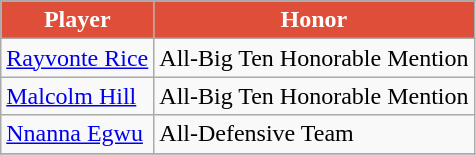<table class="wikitable" border="2">
<tr style="text-align: center; background-color: #DF4E38; color: white">
</tr>
<tr style="background-color: white;">
<th style="background-color: #DF4E38;color:white">Player</th>
<th style="background-color: #DF4E38;color:white">Honor</th>
</tr>
<tr>
<td><a href='#'>Rayvonte Rice</a></td>
<td>All-Big Ten Honorable Mention</td>
</tr>
<tr>
<td><a href='#'>Malcolm Hill</a></td>
<td>All-Big Ten Honorable Mention</td>
</tr>
<tr>
<td><a href='#'>Nnanna Egwu</a></td>
<td>All-Defensive Team</td>
</tr>
<tr>
</tr>
</table>
